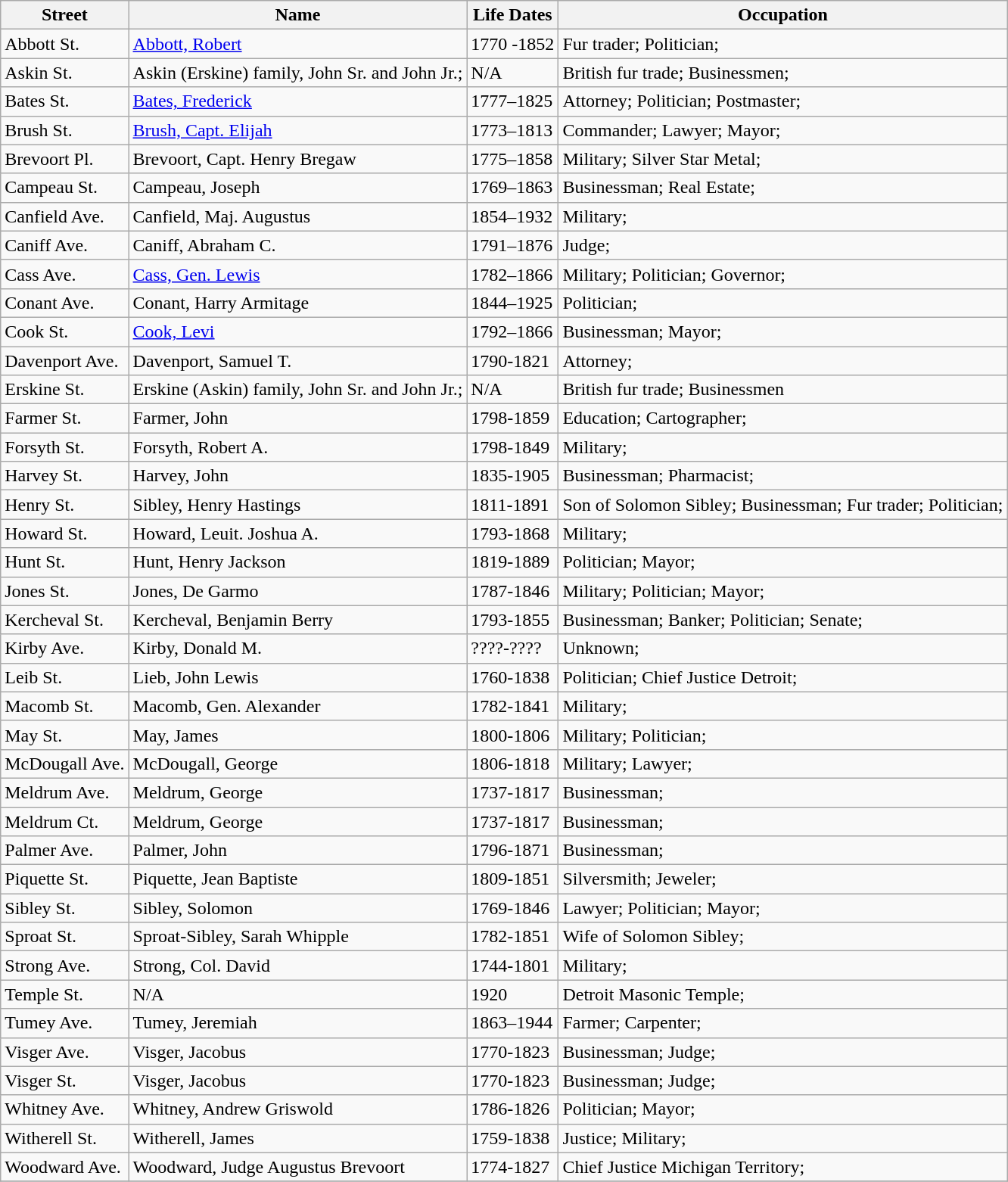<table class="wikitable sortable">
<tr>
<th>Street</th>
<th>Name</th>
<th>Life Dates</th>
<th>Occupation</th>
</tr>
<tr>
<td>Abbott St.</td>
<td><a href='#'>Abbott, Robert</a></td>
<td>1770 -1852</td>
<td>Fur trader; Politician;</td>
</tr>
<tr>
<td>Askin St.</td>
<td>Askin (Erskine) family, John Sr. and John Jr.;</td>
<td>N/A</td>
<td>British fur trade; Businessmen;</td>
</tr>
<tr>
<td>Bates St.</td>
<td><a href='#'>Bates, Frederick</a></td>
<td>1777–1825</td>
<td>Attorney; Politician; Postmaster;</td>
</tr>
<tr>
<td>Brush St.</td>
<td><a href='#'>Brush, Capt. Elijah</a></td>
<td>1773–1813</td>
<td>Commander; Lawyer; Mayor;</td>
</tr>
<tr>
<td>Brevoort Pl.</td>
<td>Brevoort, Capt. Henry Bregaw</td>
<td>1775–1858</td>
<td>Military; Silver Star Metal;</td>
</tr>
<tr>
<td>Campeau St.</td>
<td>Campeau, Joseph</td>
<td>1769–1863</td>
<td>Businessman; Real Estate;</td>
</tr>
<tr>
<td>Canfield Ave.</td>
<td>Canfield, Maj. Augustus</td>
<td>1854–1932</td>
<td>Military;</td>
</tr>
<tr>
<td>Caniff Ave.</td>
<td>Caniff, Abraham C.</td>
<td>1791–1876</td>
<td>Judge;</td>
</tr>
<tr>
<td>Cass Ave.</td>
<td><a href='#'>Cass, Gen. Lewis</a></td>
<td>1782–1866</td>
<td>Military; Politician; Governor;</td>
</tr>
<tr>
<td>Conant Ave.</td>
<td>Conant, Harry Armitage</td>
<td>1844–1925</td>
<td>Politician;</td>
</tr>
<tr>
<td>Cook St.</td>
<td><a href='#'>Cook, Levi</a></td>
<td>1792–1866</td>
<td>Businessman; Mayor;</td>
</tr>
<tr>
<td>Davenport Ave.</td>
<td>Davenport, Samuel T.</td>
<td>1790-1821</td>
<td>Attorney;</td>
</tr>
<tr>
<td>Erskine St.</td>
<td>Erskine (Askin) family, John Sr. and John Jr.;</td>
<td>N/A</td>
<td>British fur trade; Businessmen</td>
</tr>
<tr>
<td>Farmer St.</td>
<td>Farmer, John</td>
<td>1798-1859</td>
<td>Education; Cartographer;</td>
</tr>
<tr>
<td>Forsyth St.</td>
<td>Forsyth, Robert A.</td>
<td>1798-1849</td>
<td>Military;</td>
</tr>
<tr>
<td>Harvey St.</td>
<td>Harvey, John</td>
<td>1835-1905</td>
<td>Businessman; Pharmacist;</td>
</tr>
<tr>
<td>Henry St.</td>
<td>Sibley, Henry Hastings</td>
<td>1811-1891</td>
<td>Son of Solomon Sibley; Businessman; Fur trader; Politician;</td>
</tr>
<tr>
<td>Howard St.</td>
<td>Howard, Leuit. Joshua A.</td>
<td>1793-1868</td>
<td>Military;</td>
</tr>
<tr>
<td>Hunt St.</td>
<td>Hunt, Henry Jackson</td>
<td>1819-1889</td>
<td>Politician; Mayor;</td>
</tr>
<tr>
<td>Jones St.</td>
<td>Jones, De Garmo</td>
<td>1787-1846</td>
<td>Military; Politician; Mayor;</td>
</tr>
<tr>
<td>Kercheval St.</td>
<td>Kercheval, Benjamin Berry</td>
<td>1793-1855</td>
<td>Businessman; Banker; Politician; Senate;</td>
</tr>
<tr>
<td>Kirby Ave.</td>
<td>Kirby, Donald M.</td>
<td>????-????</td>
<td>Unknown;</td>
</tr>
<tr>
<td>Leib St.</td>
<td>Lieb, John Lewis</td>
<td>1760-1838</td>
<td>Politician; Chief Justice Detroit;</td>
</tr>
<tr>
<td>Macomb St.</td>
<td>Macomb, Gen. Alexander</td>
<td>1782-1841</td>
<td>Military;</td>
</tr>
<tr>
<td>May St.</td>
<td>May, James</td>
<td>1800-1806</td>
<td>Military; Politician;</td>
</tr>
<tr>
<td>McDougall Ave.</td>
<td>McDougall, George</td>
<td>1806-1818</td>
<td>Military; Lawyer;</td>
</tr>
<tr>
<td>Meldrum Ave.</td>
<td>Meldrum, George</td>
<td>1737-1817</td>
<td>Businessman;</td>
</tr>
<tr>
<td>Meldrum Ct.</td>
<td>Meldrum, George</td>
<td>1737-1817</td>
<td>Businessman;</td>
</tr>
<tr>
<td>Palmer Ave.</td>
<td>Palmer, John</td>
<td>1796-1871</td>
<td>Businessman;</td>
</tr>
<tr>
<td>Piquette St.</td>
<td>Piquette, Jean Baptiste</td>
<td>1809-1851</td>
<td>Silversmith; Jeweler;</td>
</tr>
<tr>
<td>Sibley St.</td>
<td>Sibley, Solomon</td>
<td>1769-1846</td>
<td>Lawyer; Politician; Mayor;</td>
</tr>
<tr>
<td>Sproat St.</td>
<td>Sproat-Sibley, Sarah Whipple</td>
<td>1782-1851</td>
<td>Wife of Solomon Sibley;</td>
</tr>
<tr>
<td>Strong Ave.</td>
<td>Strong, Col. David</td>
<td>1744-1801</td>
<td>Military;</td>
</tr>
<tr>
<td>Temple St.</td>
<td>N/A</td>
<td>1920</td>
<td>Detroit Masonic Temple;</td>
</tr>
<tr>
<td>Tumey Ave.</td>
<td>Tumey, Jeremiah</td>
<td>1863–1944</td>
<td>Farmer; Carpenter;</td>
</tr>
<tr>
<td>Visger Ave.</td>
<td>Visger, Jacobus</td>
<td>1770-1823</td>
<td>Businessman; Judge;</td>
</tr>
<tr>
<td>Visger St.</td>
<td>Visger, Jacobus</td>
<td>1770-1823</td>
<td>Businessman; Judge;</td>
</tr>
<tr>
<td>Whitney Ave.</td>
<td>Whitney, Andrew Griswold</td>
<td>1786-1826</td>
<td>Politician; Mayor;</td>
</tr>
<tr>
<td>Witherell St.</td>
<td>Witherell, James</td>
<td>1759-1838</td>
<td>Justice; Military;</td>
</tr>
<tr>
<td>Woodward Ave.</td>
<td>Woodward, Judge Augustus Brevoort</td>
<td>1774-1827</td>
<td>Chief Justice Michigan Territory;</td>
</tr>
<tr>
</tr>
</table>
